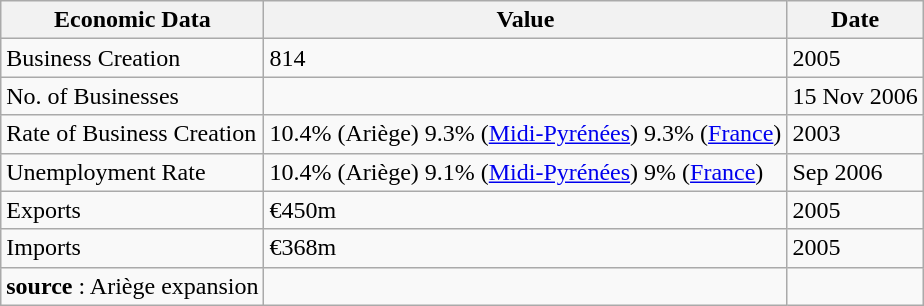<table class="wikitable alternance">
<tr>
<th>Economic Data</th>
<th>Value</th>
<th>Date</th>
</tr>
<tr>
<td>Business Creation</td>
<td>814</td>
<td>2005</td>
</tr>
<tr>
<td>No. of Businesses</td>
<td></td>
<td>15 Nov 2006</td>
</tr>
<tr>
<td>Rate of Business Creation</td>
<td>10.4% (Ariège) 9.3% (<a href='#'>Midi-Pyrénées</a>) 9.3% (<a href='#'>France</a>)</td>
<td>2003</td>
</tr>
<tr>
<td>Unemployment Rate</td>
<td>10.4% (Ariège) 9.1% (<a href='#'>Midi-Pyrénées</a>) 9% (<a href='#'>France</a>)</td>
<td>Sep 2006</td>
</tr>
<tr>
<td>Exports</td>
<td>€450m</td>
<td>2005</td>
</tr>
<tr>
<td>Imports</td>
<td>€368m</td>
<td>2005</td>
</tr>
<tr>
<td><strong>source</strong> : Ariège expansion</td>
<td></td>
<td></td>
</tr>
</table>
